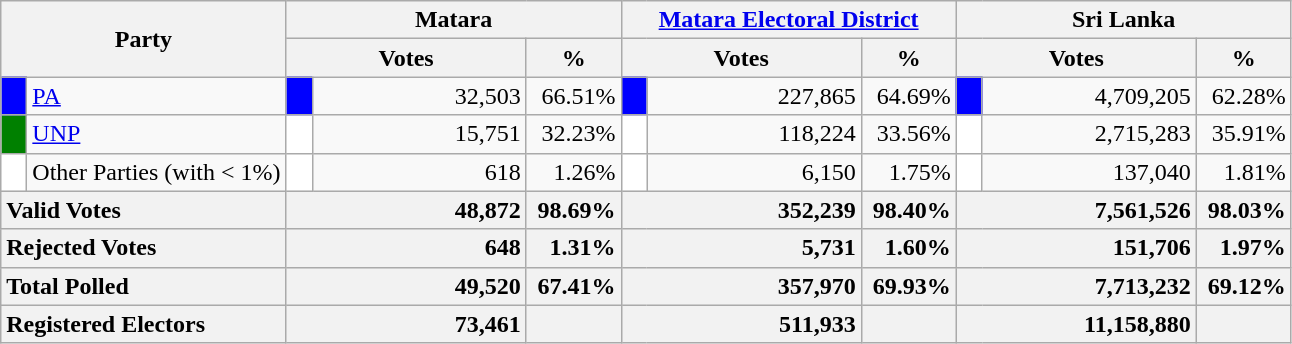<table class="wikitable">
<tr>
<th colspan="2" width="144px"rowspan="2">Party</th>
<th colspan="3" width="216px">Matara</th>
<th colspan="3" width="216px"><a href='#'>Matara Electoral District</a></th>
<th colspan="3" width="216px">Sri Lanka</th>
</tr>
<tr>
<th colspan="2" width="144px">Votes</th>
<th>%</th>
<th colspan="2" width="144px">Votes</th>
<th>%</th>
<th colspan="2" width="144px">Votes</th>
<th>%</th>
</tr>
<tr>
<td style="background-color:blue;" width="10px"></td>
<td style="text-align:left;"><a href='#'>PA</a></td>
<td style="background-color:blue;" width="10px"></td>
<td style="text-align:right;">32,503</td>
<td style="text-align:right;">66.51%</td>
<td style="background-color:blue;" width="10px"></td>
<td style="text-align:right;">227,865</td>
<td style="text-align:right;">64.69%</td>
<td style="background-color:blue;" width="10px"></td>
<td style="text-align:right;">4,709,205</td>
<td style="text-align:right;">62.28%</td>
</tr>
<tr>
<td style="background-color:green;" width="10px"></td>
<td style="text-align:left;"><a href='#'>UNP</a></td>
<td style="background-color:white;" width="10px"></td>
<td style="text-align:right;">15,751</td>
<td style="text-align:right;">32.23%</td>
<td style="background-color:white;" width="10px"></td>
<td style="text-align:right;">118,224</td>
<td style="text-align:right;">33.56%</td>
<td style="background-color:white;" width="10px"></td>
<td style="text-align:right;">2,715,283</td>
<td style="text-align:right;">35.91%</td>
</tr>
<tr>
<td style="background-color:white;" width="10px"></td>
<td style="text-align:left;">Other Parties (with < 1%)</td>
<td style="background-color:white;" width="10px"></td>
<td style="text-align:right;">618</td>
<td style="text-align:right;">1.26%</td>
<td style="background-color:white;" width="10px"></td>
<td style="text-align:right;">6,150</td>
<td style="text-align:right;">1.75%</td>
<td style="background-color:white;" width="10px"></td>
<td style="text-align:right;">137,040</td>
<td style="text-align:right;">1.81%</td>
</tr>
<tr>
<th colspan="2" width="144px"style="text-align:left;">Valid Votes</th>
<th style="text-align:right;"colspan="2" width="144px">48,872</th>
<th style="text-align:right;">98.69%</th>
<th style="text-align:right;"colspan="2" width="144px">352,239</th>
<th style="text-align:right;">98.40%</th>
<th style="text-align:right;"colspan="2" width="144px">7,561,526</th>
<th style="text-align:right;">98.03%</th>
</tr>
<tr>
<th colspan="2" width="144px"style="text-align:left;">Rejected Votes</th>
<th style="text-align:right;"colspan="2" width="144px">648</th>
<th style="text-align:right;">1.31%</th>
<th style="text-align:right;"colspan="2" width="144px">5,731</th>
<th style="text-align:right;">1.60%</th>
<th style="text-align:right;"colspan="2" width="144px">151,706</th>
<th style="text-align:right;">1.97%</th>
</tr>
<tr>
<th colspan="2" width="144px"style="text-align:left;">Total Polled</th>
<th style="text-align:right;"colspan="2" width="144px">49,520</th>
<th style="text-align:right;">67.41%</th>
<th style="text-align:right;"colspan="2" width="144px">357,970</th>
<th style="text-align:right;">69.93%</th>
<th style="text-align:right;"colspan="2" width="144px">7,713,232</th>
<th style="text-align:right;">69.12%</th>
</tr>
<tr>
<th colspan="2" width="144px"style="text-align:left;">Registered Electors</th>
<th style="text-align:right;"colspan="2" width="144px">73,461</th>
<th></th>
<th style="text-align:right;"colspan="2" width="144px">511,933</th>
<th></th>
<th style="text-align:right;"colspan="2" width="144px">11,158,880</th>
<th></th>
</tr>
</table>
